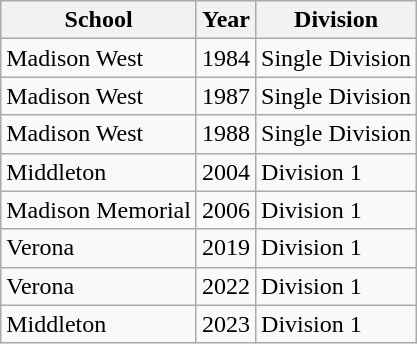<table class="wikitable">
<tr>
<th>School</th>
<th>Year</th>
<th>Division</th>
</tr>
<tr>
<td>Madison West</td>
<td>1984</td>
<td>Single Division</td>
</tr>
<tr>
<td>Madison West</td>
<td>1987</td>
<td>Single Division</td>
</tr>
<tr>
<td>Madison West</td>
<td>1988</td>
<td>Single Division</td>
</tr>
<tr>
<td>Middleton</td>
<td>2004</td>
<td>Division 1</td>
</tr>
<tr>
<td>Madison Memorial</td>
<td>2006</td>
<td>Division 1</td>
</tr>
<tr>
<td>Verona</td>
<td>2019</td>
<td>Division 1</td>
</tr>
<tr>
<td>Verona</td>
<td>2022</td>
<td>Division 1</td>
</tr>
<tr>
<td>Middleton</td>
<td>2023</td>
<td>Division 1</td>
</tr>
</table>
